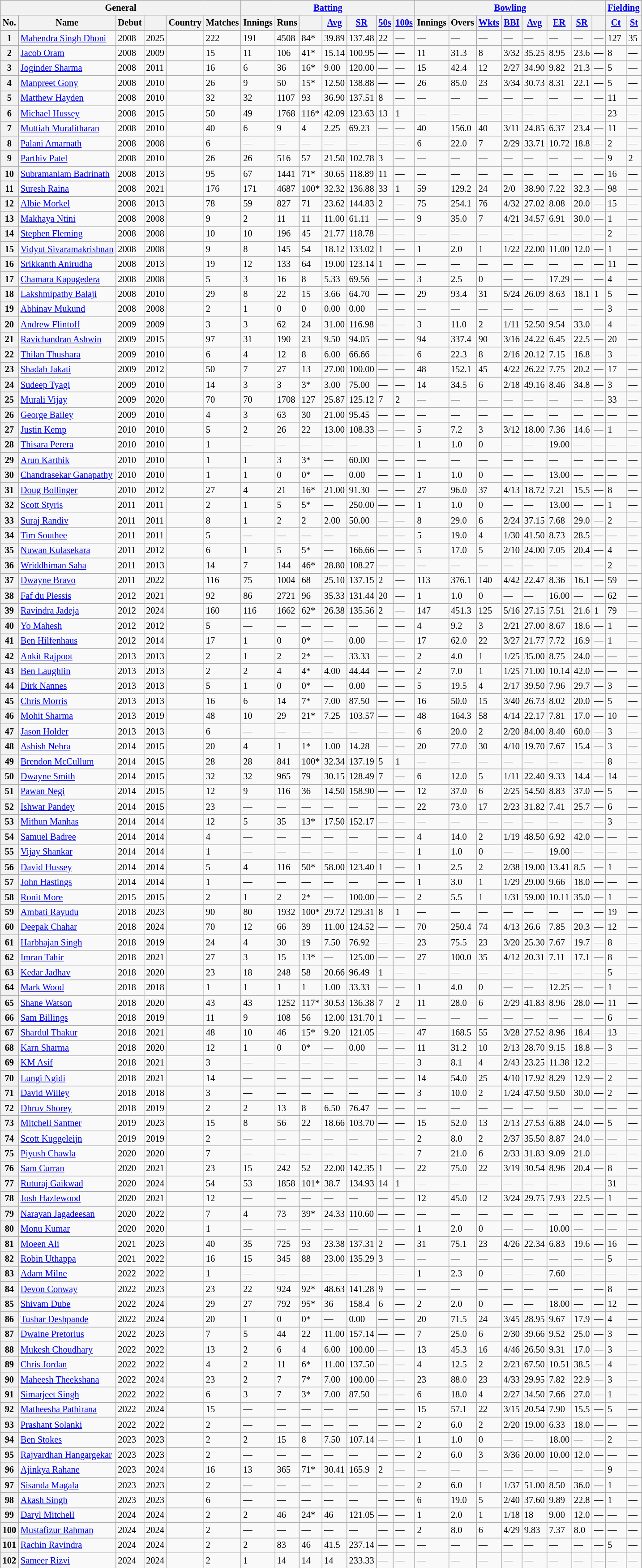<table class="wikitable sortable defaultcenter col2left col5left" style="font-size: 85%">
<tr>
<th scope="col" colspan=6 class="unsortable">General</th>
<th scope="col" colspan=7 class="unsortable"><a href='#'>Batting</a></th>
<th scope="col" colspan=8 class="unsortable"><a href='#'>Bowling</a></th>
<th scope="col" colspan=2 class="unsortable"><a href='#'>Fielding</a></th>
</tr>
<tr>
<th scope="col">No.</th>
<th scope="col">Name</th>
<th scope="col">Debut</th>
<th scope="col"></th>
<th scope="col">Country</th>
<th scope="col">Matches</th>
<th scope="col">Innings</th>
<th scope="col">Runs</th>
<th scope="col"></th>
<th scope="col"><a href='#'>Avg</a></th>
<th scope="col"><a href='#'>SR</a></th>
<th scope="col"><a href='#'>50s</a></th>
<th scope="col"><a href='#'>100s</a></th>
<th scope="col">Innings</th>
<th scope="col">Overs</th>
<th scope="col"><a href='#'>Wkts</a></th>
<th scope="col"><a href='#'>BBI</a></th>
<th scope="col"><a href='#'>Avg</a></th>
<th scope="col"><a href='#'>ER</a></th>
<th scope="col"><a href='#'>SR</a></th>
<th scope="col"></th>
<th scope="col"><a href='#'>Ct</a></th>
<th scope="col"><a href='#'>St</a></th>
</tr>
<tr>
<th>1</th>
<td><a href='#'>Mahendra Singh Dhoni</a></td>
<td>2008</td>
<td>2025</td>
<td></td>
<td>222</td>
<td>191</td>
<td>4508</td>
<td>84*</td>
<td>39.89</td>
<td>137.48</td>
<td>22</td>
<td>—</td>
<td>—</td>
<td>—</td>
<td>—</td>
<td>—</td>
<td>—</td>
<td>—</td>
<td>—</td>
<td>—</td>
<td>127</td>
<td>35</td>
</tr>
<tr>
<th>2</th>
<td><a href='#'>Jacob Oram</a></td>
<td>2008</td>
<td>2009</td>
<td></td>
<td>15</td>
<td>11</td>
<td>106</td>
<td>41*</td>
<td>15.14</td>
<td>100.95</td>
<td>—</td>
<td>—</td>
<td>11</td>
<td>31.3</td>
<td>8</td>
<td>3/32</td>
<td>35.25</td>
<td>8.95</td>
<td>23.6</td>
<td>—</td>
<td>8</td>
<td>—</td>
</tr>
<tr>
<th>3</th>
<td><a href='#'>Joginder Sharma</a></td>
<td>2008</td>
<td>2011</td>
<td></td>
<td>16</td>
<td>6</td>
<td>36</td>
<td>16*</td>
<td>9.00</td>
<td>120.00</td>
<td>—</td>
<td>—</td>
<td>15</td>
<td>42.4</td>
<td>12</td>
<td>2/27</td>
<td>34.90</td>
<td>9.82</td>
<td>21.3</td>
<td>—</td>
<td>5</td>
<td>—</td>
</tr>
<tr>
<th>4</th>
<td><a href='#'>Manpreet Gony</a></td>
<td>2008</td>
<td>2010</td>
<td></td>
<td>26</td>
<td>9</td>
<td>50</td>
<td>15*</td>
<td>12.50</td>
<td>138.88</td>
<td>—</td>
<td>—</td>
<td>26</td>
<td>85.0</td>
<td>23</td>
<td>3/34</td>
<td>30.73</td>
<td>8.31</td>
<td>22.1</td>
<td>—</td>
<td>5</td>
<td>—</td>
</tr>
<tr>
<th>5</th>
<td><a href='#'>Matthew Hayden</a></td>
<td>2008</td>
<td>2010</td>
<td></td>
<td>32</td>
<td>32</td>
<td>1107</td>
<td>93</td>
<td>36.90</td>
<td>137.51</td>
<td>8</td>
<td>—</td>
<td>—</td>
<td>—</td>
<td>—</td>
<td>—</td>
<td>—</td>
<td>—</td>
<td>—</td>
<td>—</td>
<td>11</td>
<td>—</td>
</tr>
<tr>
<th>6</th>
<td><a href='#'>Michael Hussey</a></td>
<td>2008</td>
<td>2015</td>
<td></td>
<td>50</td>
<td>49</td>
<td>1768</td>
<td>116*</td>
<td>42.09</td>
<td>123.63</td>
<td>13</td>
<td>1</td>
<td>—</td>
<td>—</td>
<td>—</td>
<td>—</td>
<td>—</td>
<td>—</td>
<td>—</td>
<td>—</td>
<td>23</td>
<td>—</td>
</tr>
<tr>
<th>7</th>
<td><a href='#'>Muttiah Muralitharan</a></td>
<td>2008</td>
<td>2010</td>
<td></td>
<td>40</td>
<td>6</td>
<td>9</td>
<td>4</td>
<td>2.25</td>
<td>69.23</td>
<td>—</td>
<td>—</td>
<td>40</td>
<td>156.0</td>
<td>40</td>
<td>3/11</td>
<td>24.85</td>
<td>6.37</td>
<td>23.4</td>
<td>—</td>
<td>11</td>
<td>—</td>
</tr>
<tr>
<th>8</th>
<td><a href='#'>Palani Amarnath</a></td>
<td>2008</td>
<td>2008</td>
<td></td>
<td>6</td>
<td>—</td>
<td>—</td>
<td>—</td>
<td>—</td>
<td>—</td>
<td>—</td>
<td>—</td>
<td>6</td>
<td>22.0</td>
<td>7</td>
<td>2/29</td>
<td>33.71</td>
<td>10.72</td>
<td>18.8</td>
<td>—</td>
<td>2</td>
<td>—</td>
</tr>
<tr>
<th>9</th>
<td><a href='#'>Parthiv Patel</a></td>
<td>2008</td>
<td>2010</td>
<td></td>
<td>26</td>
<td>26</td>
<td>516</td>
<td>57</td>
<td>21.50</td>
<td>102.78</td>
<td>3</td>
<td>—</td>
<td>—</td>
<td>—</td>
<td>—</td>
<td>—</td>
<td>—</td>
<td>—</td>
<td>—</td>
<td>—</td>
<td>9</td>
<td>2</td>
</tr>
<tr>
<th>10</th>
<td><a href='#'>Subramaniam Badrinath</a></td>
<td>2008</td>
<td>2013</td>
<td></td>
<td>95</td>
<td>67</td>
<td>1441</td>
<td>71*</td>
<td>30.65</td>
<td>118.89</td>
<td>11</td>
<td>—</td>
<td>—</td>
<td>—</td>
<td>—</td>
<td>—</td>
<td>—</td>
<td>—</td>
<td>—</td>
<td>—</td>
<td>16</td>
<td>—</td>
</tr>
<tr>
<th>11</th>
<td><a href='#'>Suresh Raina</a></td>
<td>2008</td>
<td>2021</td>
<td></td>
<td>176</td>
<td>171</td>
<td>4687</td>
<td>100*</td>
<td>32.32</td>
<td>136.88</td>
<td>33</td>
<td>1</td>
<td>59</td>
<td>129.2</td>
<td>24</td>
<td>2/0</td>
<td>38.90</td>
<td>7.22</td>
<td>32.3</td>
<td>—</td>
<td>98</td>
<td>—</td>
</tr>
<tr>
<th>12</th>
<td><a href='#'>Albie Morkel</a></td>
<td>2008</td>
<td>2013</td>
<td></td>
<td>78</td>
<td>59</td>
<td>827</td>
<td>71</td>
<td>23.62</td>
<td>144.83</td>
<td>2</td>
<td>—</td>
<td>75</td>
<td>254.1</td>
<td>76</td>
<td>4/32</td>
<td>27.02</td>
<td>8.08</td>
<td>20.0</td>
<td>—</td>
<td>15</td>
<td>—</td>
</tr>
<tr>
<th>13</th>
<td><a href='#'>Makhaya Ntini</a></td>
<td>2008</td>
<td>2008</td>
<td align="left"></td>
<td>9</td>
<td>2</td>
<td>11</td>
<td>11</td>
<td>11.00</td>
<td>61.11</td>
<td>—</td>
<td>—</td>
<td>9</td>
<td>35.0</td>
<td>7</td>
<td>4/21</td>
<td>34.57</td>
<td>6.91</td>
<td>30.0</td>
<td>—</td>
<td>1</td>
<td>—</td>
</tr>
<tr>
<th>14</th>
<td><a href='#'>Stephen Fleming</a></td>
<td>2008</td>
<td>2008</td>
<td align="left"></td>
<td>10</td>
<td>10</td>
<td>196</td>
<td>45</td>
<td>21.77</td>
<td>118.78</td>
<td>—</td>
<td>—</td>
<td>—</td>
<td>—</td>
<td>—</td>
<td>—</td>
<td>—</td>
<td>—</td>
<td>—</td>
<td>—</td>
<td>2</td>
<td>—</td>
</tr>
<tr>
<th>15</th>
<td><a href='#'>Vidyut Sivaramakrishnan</a></td>
<td>2008</td>
<td>2008</td>
<td></td>
<td>9</td>
<td>8</td>
<td>145</td>
<td>54</td>
<td>18.12</td>
<td>133.02</td>
<td>1</td>
<td>—</td>
<td>1</td>
<td>2.0</td>
<td>1</td>
<td>1/22</td>
<td>22.00</td>
<td>11.00</td>
<td>12.0</td>
<td>—</td>
<td>1</td>
<td>—</td>
</tr>
<tr>
<th>16</th>
<td><a href='#'>Srikkanth Anirudha</a></td>
<td>2008</td>
<td>2013</td>
<td align="left"></td>
<td>19</td>
<td>12</td>
<td>133</td>
<td>64</td>
<td>19.00</td>
<td>123.14</td>
<td>1</td>
<td>—</td>
<td>—</td>
<td>—</td>
<td>—</td>
<td>—</td>
<td>—</td>
<td>—</td>
<td>—</td>
<td>—</td>
<td>11</td>
<td>—</td>
</tr>
<tr>
<th>17</th>
<td><a href='#'>Chamara Kapugedera</a></td>
<td>2008</td>
<td>2008</td>
<td align="left"></td>
<td>5</td>
<td>3</td>
<td>16</td>
<td>8</td>
<td>5.33</td>
<td>69.56</td>
<td>—</td>
<td>—</td>
<td>3</td>
<td>2.5</td>
<td>0</td>
<td>—</td>
<td>—</td>
<td>17.29</td>
<td>—</td>
<td>—</td>
<td>4</td>
<td>—</td>
</tr>
<tr>
<th>18</th>
<td><a href='#'>Lakshmipathy Balaji</a></td>
<td>2008</td>
<td>2010</td>
<td align="left"></td>
<td>29</td>
<td>8</td>
<td>22</td>
<td>15</td>
<td>3.66</td>
<td>64.70</td>
<td>—</td>
<td>—</td>
<td>29</td>
<td>93.4</td>
<td>31</td>
<td>5/24</td>
<td>26.09</td>
<td>8.63</td>
<td>18.1</td>
<td>1</td>
<td>5</td>
<td>—</td>
</tr>
<tr>
<th>19</th>
<td><a href='#'>Abhinav Mukund</a></td>
<td>2008</td>
<td>2008</td>
<td></td>
<td>2</td>
<td>1</td>
<td>0</td>
<td>0</td>
<td>0.00</td>
<td>0.00</td>
<td>—</td>
<td>—</td>
<td>—</td>
<td>—</td>
<td>—</td>
<td>—</td>
<td>—</td>
<td>—</td>
<td>—</td>
<td>—</td>
<td>3</td>
<td>—</td>
</tr>
<tr>
<th>20</th>
<td><a href='#'>Andrew Flintoff</a></td>
<td>2009</td>
<td>2009</td>
<td></td>
<td>3</td>
<td>3</td>
<td>62</td>
<td>24</td>
<td>31.00</td>
<td>116.98</td>
<td>—</td>
<td>—</td>
<td>3</td>
<td>11.0</td>
<td>2</td>
<td>1/11</td>
<td>52.50</td>
<td>9.54</td>
<td>33.0</td>
<td>—</td>
<td>4</td>
<td>—</td>
</tr>
<tr>
<th>21</th>
<td><a href='#'>Ravichandran Ashwin</a></td>
<td>2009</td>
<td>2015</td>
<td align="left"></td>
<td>97</td>
<td>31</td>
<td>190</td>
<td>23</td>
<td>9.50</td>
<td>94.05</td>
<td>—</td>
<td>—</td>
<td>94</td>
<td>337.4</td>
<td>90</td>
<td>3/16</td>
<td>24.22</td>
<td>6.45</td>
<td>22.5</td>
<td>—</td>
<td>20</td>
<td>—</td>
</tr>
<tr>
<th>22</th>
<td><a href='#'>Thilan Thushara</a></td>
<td>2009</td>
<td>2010</td>
<td></td>
<td>6</td>
<td>4</td>
<td>12</td>
<td>8</td>
<td>6.00</td>
<td>66.66</td>
<td>—</td>
<td>—</td>
<td>6</td>
<td>22.3</td>
<td>8</td>
<td>2/16</td>
<td>20.12</td>
<td>7.15</td>
<td>16.8</td>
<td>—</td>
<td>3</td>
<td>—</td>
</tr>
<tr>
<th>23</th>
<td><a href='#'>Shadab Jakati</a></td>
<td>2009</td>
<td>2012</td>
<td></td>
<td>50</td>
<td>7</td>
<td>27</td>
<td>13</td>
<td>27.00</td>
<td>100.00</td>
<td>—</td>
<td>—</td>
<td>48</td>
<td>152.1</td>
<td>45</td>
<td>4/22</td>
<td>26.22</td>
<td>7.75</td>
<td>20.2</td>
<td>—</td>
<td>17</td>
<td>—</td>
</tr>
<tr>
<th>24</th>
<td><a href='#'>Sudeep Tyagi</a></td>
<td>2009</td>
<td>2010</td>
<td></td>
<td>14</td>
<td>3</td>
<td>3</td>
<td>3*</td>
<td>3.00</td>
<td>75.00</td>
<td>—</td>
<td>—</td>
<td>14</td>
<td>34.5</td>
<td>6</td>
<td>2/18</td>
<td>49.16</td>
<td>8.46</td>
<td>34.8</td>
<td>—</td>
<td>3</td>
<td>—</td>
</tr>
<tr>
<th>25</th>
<td><a href='#'>Murali Vijay</a></td>
<td>2009</td>
<td>2020</td>
<td></td>
<td>70</td>
<td>70</td>
<td>1708</td>
<td>127</td>
<td>25.87</td>
<td>125.12</td>
<td>7</td>
<td>2</td>
<td>—</td>
<td>—</td>
<td>—</td>
<td>—</td>
<td>—</td>
<td>—</td>
<td>—</td>
<td>—</td>
<td>33</td>
<td>—</td>
</tr>
<tr>
<th>26</th>
<td><a href='#'>George Bailey</a></td>
<td>2009</td>
<td>2010</td>
<td></td>
<td>4</td>
<td>3</td>
<td>63</td>
<td>30</td>
<td>21.00</td>
<td>95.45</td>
<td>—</td>
<td>—</td>
<td>—</td>
<td>—</td>
<td>—</td>
<td>—</td>
<td>—</td>
<td>—</td>
<td>—</td>
<td>—</td>
<td>—</td>
<td>—</td>
</tr>
<tr>
<th>27</th>
<td><a href='#'>Justin Kemp</a></td>
<td>2010</td>
<td>2010</td>
<td align="left"></td>
<td>5</td>
<td>2</td>
<td>26</td>
<td>22</td>
<td>13.00</td>
<td>108.33</td>
<td>—</td>
<td>—</td>
<td>5</td>
<td>7.2</td>
<td>3</td>
<td>3/12</td>
<td>18.00</td>
<td>7.36</td>
<td>14.6</td>
<td>—</td>
<td>1</td>
<td>—</td>
</tr>
<tr>
<th>28</th>
<td><a href='#'>Thisara Perera</a></td>
<td>2010</td>
<td>2010</td>
<td></td>
<td>1</td>
<td>—</td>
<td>—</td>
<td>—</td>
<td>—</td>
<td>—</td>
<td>—</td>
<td>—</td>
<td>1</td>
<td>1.0</td>
<td>0</td>
<td>—</td>
<td>—</td>
<td>19.00</td>
<td>—</td>
<td>—</td>
<td>—</td>
<td>—</td>
</tr>
<tr>
<th>29</th>
<td><a href='#'>Arun Karthik</a></td>
<td>2010</td>
<td>2010</td>
<td></td>
<td>1</td>
<td>1</td>
<td>3</td>
<td>3*</td>
<td>—</td>
<td>60.00</td>
<td>—</td>
<td>—</td>
<td>—</td>
<td>—</td>
<td>—</td>
<td>—</td>
<td>—</td>
<td>—</td>
<td>—</td>
<td>—</td>
<td>—</td>
<td>—</td>
</tr>
<tr>
<th>30</th>
<td><a href='#'>Chandrasekar Ganapathy</a></td>
<td>2010</td>
<td>2010</td>
<td></td>
<td>1</td>
<td>1</td>
<td>0</td>
<td>0*</td>
<td>—</td>
<td>0.00</td>
<td>—</td>
<td>—</td>
<td>1</td>
<td>1.0</td>
<td>0</td>
<td>—</td>
<td>—</td>
<td>13.00</td>
<td>—</td>
<td>—</td>
<td>—</td>
<td>—</td>
</tr>
<tr>
<th>31</th>
<td><a href='#'>Doug Bollinger</a></td>
<td>2010</td>
<td>2012</td>
<td></td>
<td>27</td>
<td>4</td>
<td>21</td>
<td>16*</td>
<td>21.00</td>
<td>91.30</td>
<td>—</td>
<td>—</td>
<td>27</td>
<td>96.0</td>
<td>37</td>
<td>4/13</td>
<td>18.72</td>
<td>7.21</td>
<td>15.5</td>
<td>—</td>
<td>8</td>
<td>—</td>
</tr>
<tr>
<th>32</th>
<td><a href='#'>Scott Styris</a></td>
<td>2011</td>
<td>2011</td>
<td align="left"></td>
<td>2</td>
<td>1</td>
<td>5</td>
<td>5*</td>
<td>—</td>
<td>250.00</td>
<td>—</td>
<td>—</td>
<td>1</td>
<td>1.0</td>
<td>0</td>
<td>—</td>
<td>—</td>
<td>13.00</td>
<td>—</td>
<td>—</td>
<td>1</td>
<td>—</td>
</tr>
<tr>
<th>33</th>
<td><a href='#'>Suraj Randiv</a></td>
<td>2011</td>
<td>2011</td>
<td align="left"></td>
<td>8</td>
<td>1</td>
<td>2</td>
<td>2</td>
<td>2.00</td>
<td>50.00</td>
<td>—</td>
<td>—</td>
<td>8</td>
<td>29.0</td>
<td>6</td>
<td>2/24</td>
<td>37.15</td>
<td>7.68</td>
<td>29.0</td>
<td>—</td>
<td>2</td>
<td>—</td>
</tr>
<tr>
<th>34</th>
<td><a href='#'>Tim Southee</a></td>
<td>2011</td>
<td>2011</td>
<td></td>
<td>5</td>
<td>—</td>
<td>—</td>
<td>—</td>
<td>—</td>
<td>—</td>
<td>—</td>
<td>—</td>
<td>5</td>
<td>19.0</td>
<td>4</td>
<td>1/30</td>
<td>41.50</td>
<td>8.73</td>
<td>28.5</td>
<td>—</td>
<td>—</td>
<td>—</td>
</tr>
<tr>
<th>35</th>
<td><a href='#'>Nuwan Kulasekara</a></td>
<td>2011</td>
<td>2012</td>
<td align="left"></td>
<td>6</td>
<td>1</td>
<td>5</td>
<td>5*</td>
<td>—</td>
<td>166.66</td>
<td>—</td>
<td>—</td>
<td>5</td>
<td>17.0</td>
<td>5</td>
<td>2/10</td>
<td>24.00</td>
<td>7.05</td>
<td>20.4</td>
<td>—</td>
<td>4</td>
<td>—</td>
</tr>
<tr>
<th>36</th>
<td><a href='#'>Wriddhiman Saha</a></td>
<td>2011</td>
<td>2013</td>
<td></td>
<td>14</td>
<td>7</td>
<td>144</td>
<td>46*</td>
<td>28.80</td>
<td>108.27</td>
<td>—</td>
<td>—</td>
<td>—</td>
<td>—</td>
<td>—</td>
<td>—</td>
<td>—</td>
<td>—</td>
<td>—</td>
<td>—</td>
<td>2</td>
<td>—</td>
</tr>
<tr>
<th>37</th>
<td><a href='#'>Dwayne Bravo</a></td>
<td>2011</td>
<td>2022</td>
<td></td>
<td>116</td>
<td>75</td>
<td>1004</td>
<td>68</td>
<td>25.10</td>
<td>137.15</td>
<td>2</td>
<td>—</td>
<td>113</td>
<td>376.1</td>
<td>140</td>
<td>4/42</td>
<td>22.47</td>
<td>8.36</td>
<td>16.1</td>
<td>—</td>
<td>59</td>
<td>—</td>
</tr>
<tr>
<th>38</th>
<td><a href='#'>Faf du Plessis</a></td>
<td>2012</td>
<td>2021</td>
<td></td>
<td>92</td>
<td>86</td>
<td>2721</td>
<td>96</td>
<td>35.33</td>
<td>131.44</td>
<td>20</td>
<td>—</td>
<td>1</td>
<td>1.0</td>
<td>0</td>
<td>—</td>
<td>—</td>
<td>16.00</td>
<td>—</td>
<td>—</td>
<td>62</td>
<td>—</td>
</tr>
<tr>
<th>39</th>
<td><a href='#'>Ravindra Jadeja</a></td>
<td>2012</td>
<td>2024</td>
<td></td>
<td>160</td>
<td>116</td>
<td>1662</td>
<td>62*</td>
<td>26.38</td>
<td>135.56</td>
<td>2</td>
<td>—</td>
<td>147</td>
<td>451.3</td>
<td>125</td>
<td>5/16</td>
<td>27.15</td>
<td>7.51</td>
<td>21.6</td>
<td>1</td>
<td>79</td>
<td>—</td>
</tr>
<tr>
<th>40</th>
<td><a href='#'>Yo Mahesh</a></td>
<td>2012</td>
<td>2012</td>
<td></td>
<td>5</td>
<td>—</td>
<td>—</td>
<td>—</td>
<td>—</td>
<td>—</td>
<td>—</td>
<td>—</td>
<td>4</td>
<td>9.2</td>
<td>3</td>
<td>2/21</td>
<td>27.00</td>
<td>8.67</td>
<td>18.6</td>
<td>—</td>
<td>1</td>
<td>—</td>
</tr>
<tr>
<th>41</th>
<td><a href='#'>Ben Hilfenhaus</a></td>
<td>2012</td>
<td>2014</td>
<td></td>
<td>17</td>
<td>1</td>
<td>0</td>
<td>0*</td>
<td>—</td>
<td>0.00</td>
<td>—</td>
<td>—</td>
<td>17</td>
<td>62.0</td>
<td>22</td>
<td>3/27</td>
<td>21.77</td>
<td>7.72</td>
<td>16.9</td>
<td>—</td>
<td>1</td>
<td>—</td>
</tr>
<tr>
<th>42</th>
<td><a href='#'>Ankit Rajpoot</a></td>
<td>2013</td>
<td>2013</td>
<td></td>
<td>2</td>
<td>1</td>
<td>2</td>
<td>2*</td>
<td>—</td>
<td>33.33</td>
<td>—</td>
<td>—</td>
<td>2</td>
<td>4.0</td>
<td>1</td>
<td>1/25</td>
<td>35.00</td>
<td>8.75</td>
<td>24.0</td>
<td>—</td>
<td>—</td>
<td>—</td>
</tr>
<tr>
<th>43</th>
<td><a href='#'>Ben Laughlin</a></td>
<td>2013</td>
<td>2013</td>
<td></td>
<td>2</td>
<td>2</td>
<td>4</td>
<td>4*</td>
<td>4.00</td>
<td>44.44</td>
<td>—</td>
<td>—</td>
<td>2</td>
<td>7.0</td>
<td>1</td>
<td>1/25</td>
<td>71.00</td>
<td>10.14</td>
<td>42.0</td>
<td>—</td>
<td>—</td>
<td>—</td>
</tr>
<tr>
<th>44</th>
<td><a href='#'>Dirk Nannes</a></td>
<td>2013</td>
<td>2013</td>
<td></td>
<td>5</td>
<td>1</td>
<td>0</td>
<td>0*</td>
<td>—</td>
<td>0.00</td>
<td>—</td>
<td>—</td>
<td>5</td>
<td>19.5</td>
<td>4</td>
<td>2/17</td>
<td>39.50</td>
<td>7.96</td>
<td>29.7</td>
<td>—</td>
<td>3</td>
<td>—</td>
</tr>
<tr>
<th>45</th>
<td><a href='#'>Chris Morris</a></td>
<td>2013</td>
<td>2013</td>
<td></td>
<td>16</td>
<td>6</td>
<td>14</td>
<td>7*</td>
<td>7.00</td>
<td>87.50</td>
<td>—</td>
<td>—</td>
<td>16</td>
<td>50.0</td>
<td>15</td>
<td>3/40</td>
<td>26.73</td>
<td>8.02</td>
<td>20.0</td>
<td>—</td>
<td>5</td>
<td>—</td>
</tr>
<tr>
<th>46</th>
<td><a href='#'>Mohit Sharma</a></td>
<td>2013</td>
<td>2019</td>
<td></td>
<td>48</td>
<td>10</td>
<td>29</td>
<td>21*</td>
<td>7.25</td>
<td>103.57</td>
<td>—</td>
<td>—</td>
<td>48</td>
<td>164.3</td>
<td>58</td>
<td>4/14</td>
<td>22.17</td>
<td>7.81</td>
<td>17.0</td>
<td>—</td>
<td>10</td>
<td>—</td>
</tr>
<tr>
<th>47</th>
<td><a href='#'>Jason Holder</a></td>
<td>2013</td>
<td>2013</td>
<td></td>
<td>6</td>
<td>—</td>
<td>—</td>
<td>—</td>
<td>—</td>
<td>—</td>
<td>—</td>
<td>—</td>
<td>6</td>
<td>20.0</td>
<td>2</td>
<td>2/20</td>
<td>84.00</td>
<td>8.40</td>
<td>60.0</td>
<td>—</td>
<td>3</td>
<td>—</td>
</tr>
<tr>
<th scope="row" style="text-n;">48</th>
<td><a href='#'>Ashish Nehra</a></td>
<td>2014</td>
<td>2015</td>
<td></td>
<td>20</td>
<td>4</td>
<td>1</td>
<td>1*</td>
<td>1.00</td>
<td>14.28</td>
<td>—</td>
<td>—</td>
<td>20</td>
<td>77.0</td>
<td>30</td>
<td>4/10</td>
<td>19.70</td>
<td>7.67</td>
<td>15.4</td>
<td>—</td>
<td>3</td>
<td>—</td>
</tr>
<tr>
<th>49</th>
<td><a href='#'>Brendon McCullum</a></td>
<td>2014</td>
<td>2015</td>
<td></td>
<td>28</td>
<td>28</td>
<td>841</td>
<td>100*</td>
<td>32.34</td>
<td>137.19</td>
<td>5</td>
<td>1</td>
<td>—</td>
<td>—</td>
<td>—</td>
<td>—</td>
<td>—</td>
<td>—</td>
<td>—</td>
<td>—</td>
<td>8</td>
<td>—</td>
</tr>
<tr>
<th>50</th>
<td><a href='#'>Dwayne Smith</a></td>
<td>2014</td>
<td>2015</td>
<td></td>
<td>32</td>
<td>32</td>
<td>965</td>
<td>79</td>
<td>30.15</td>
<td>128.49</td>
<td>7</td>
<td>—</td>
<td>6</td>
<td>12.0</td>
<td>5</td>
<td>1/11</td>
<td>22.40</td>
<td>9.33</td>
<td>14.4</td>
<td>—</td>
<td>14</td>
<td>—</td>
</tr>
<tr>
<th>51</th>
<td><a href='#'>Pawan Negi</a></td>
<td>2014</td>
<td>2015</td>
<td></td>
<td>12</td>
<td>9</td>
<td>116</td>
<td>36</td>
<td>14.50</td>
<td>158.90</td>
<td>—</td>
<td>—</td>
<td>12</td>
<td>37.0</td>
<td>6</td>
<td>2/25</td>
<td>54.50</td>
<td>8.83</td>
<td>37.0</td>
<td>—</td>
<td>5</td>
<td>—</td>
</tr>
<tr>
<th>52</th>
<td><a href='#'>Ishwar Pandey</a></td>
<td>2014</td>
<td>2015</td>
<td></td>
<td>23</td>
<td>—</td>
<td>—</td>
<td>—</td>
<td>—</td>
<td>—</td>
<td>—</td>
<td>—</td>
<td>22</td>
<td>73.0</td>
<td>17</td>
<td>2/23</td>
<td>31.82</td>
<td>7.41</td>
<td>25.7</td>
<td>—</td>
<td>6</td>
<td>—</td>
</tr>
<tr>
<th>53</th>
<td><a href='#'>Mithun Manhas</a></td>
<td>2014</td>
<td>2014</td>
<td></td>
<td>12</td>
<td>5</td>
<td>35</td>
<td>13*</td>
<td>17.50</td>
<td>152.17</td>
<td>—</td>
<td>—</td>
<td>—</td>
<td>—</td>
<td>—</td>
<td>—</td>
<td>—</td>
<td>—</td>
<td>—</td>
<td>—</td>
<td>3</td>
<td>—</td>
</tr>
<tr>
<th>54</th>
<td><a href='#'>Samuel Badree</a></td>
<td>2014</td>
<td>2014</td>
<td></td>
<td>4</td>
<td>—</td>
<td>—</td>
<td>—</td>
<td>—</td>
<td>—</td>
<td>—</td>
<td>—</td>
<td>4</td>
<td>14.0</td>
<td>2</td>
<td>1/19</td>
<td>48.50</td>
<td>6.92</td>
<td>42.0</td>
<td>—</td>
<td>—</td>
<td>—</td>
</tr>
<tr>
<th>55</th>
<td><a href='#'>Vijay Shankar</a></td>
<td>2014</td>
<td>2014</td>
<td align="left"></td>
<td>1</td>
<td>—</td>
<td>—</td>
<td>—</td>
<td>—</td>
<td>—</td>
<td>—</td>
<td>—</td>
<td>1</td>
<td>1.0</td>
<td>0</td>
<td>—</td>
<td>—</td>
<td>19.00</td>
<td>—</td>
<td>—</td>
<td>—</td>
<td>—</td>
</tr>
<tr>
<th>56</th>
<td><a href='#'>David Hussey</a></td>
<td>2014</td>
<td>2014</td>
<td></td>
<td>5</td>
<td>4</td>
<td>116</td>
<td>50*</td>
<td>58.00</td>
<td>123.40</td>
<td>1</td>
<td>—</td>
<td>1</td>
<td>2.5</td>
<td>2</td>
<td>2/38</td>
<td>19.00</td>
<td>13.41</td>
<td>8.5</td>
<td>—</td>
<td>1</td>
<td>—</td>
</tr>
<tr>
<th>57</th>
<td><a href='#'>John Hastings</a></td>
<td>2014</td>
<td>2014</td>
<td></td>
<td>1</td>
<td>—</td>
<td>—</td>
<td>—</td>
<td>—</td>
<td>—</td>
<td>—</td>
<td>—</td>
<td>1</td>
<td>3.0</td>
<td>1</td>
<td>1/29</td>
<td>29.00</td>
<td>9.66</td>
<td>18.0</td>
<td>—</td>
<td>—</td>
<td>—</td>
</tr>
<tr>
<th>58</th>
<td><a href='#'>Ronit More</a></td>
<td>2015</td>
<td>2015</td>
<td></td>
<td>2</td>
<td>1</td>
<td>2</td>
<td>2*</td>
<td>—</td>
<td>100.00</td>
<td>—</td>
<td>—</td>
<td>2</td>
<td>5.5</td>
<td>1</td>
<td>1/31</td>
<td>59.00</td>
<td>10.11</td>
<td>35.0</td>
<td>—</td>
<td>1</td>
<td>—</td>
</tr>
<tr>
<th>59</th>
<td><a href='#'>Ambati Rayudu</a></td>
<td>2018</td>
<td>2023</td>
<td></td>
<td>90</td>
<td>80</td>
<td>1932</td>
<td>100*</td>
<td>29.72</td>
<td>129.31</td>
<td>8</td>
<td>1</td>
<td>—</td>
<td>—</td>
<td>—</td>
<td>—</td>
<td>—</td>
<td>—</td>
<td>—</td>
<td>—</td>
<td>19</td>
<td>—</td>
</tr>
<tr>
<th>60</th>
<td><a href='#'>Deepak Chahar</a></td>
<td>2018</td>
<td>2024</td>
<td></td>
<td>70</td>
<td>12</td>
<td>66</td>
<td>39</td>
<td>11.00</td>
<td>124.52</td>
<td>—</td>
<td>—</td>
<td>70</td>
<td>250.4</td>
<td>74</td>
<td>4/13</td>
<td>26.6</td>
<td>7.85</td>
<td>20.3</td>
<td>—</td>
<td>12</td>
<td>—</td>
</tr>
<tr>
<th>61</th>
<td><a href='#'>Harbhajan Singh</a></td>
<td>2018</td>
<td>2019</td>
<td align="left"></td>
<td>24</td>
<td>4</td>
<td>30</td>
<td>19</td>
<td>7.50</td>
<td>76.92</td>
<td>—</td>
<td>—</td>
<td>23</td>
<td>75.5</td>
<td>23</td>
<td>3/20</td>
<td>25.30</td>
<td>7.67</td>
<td>19.7</td>
<td>—</td>
<td>8</td>
<td>—</td>
</tr>
<tr>
<th>62</th>
<td><a href='#'>Imran Tahir</a></td>
<td>2018</td>
<td>2021</td>
<td></td>
<td>27</td>
<td>3</td>
<td>15</td>
<td>13*</td>
<td>—</td>
<td>125.00</td>
<td>—</td>
<td>—</td>
<td>27</td>
<td>100.0</td>
<td>35</td>
<td>4/12</td>
<td>20.31</td>
<td>7.11</td>
<td>17.1</td>
<td>—</td>
<td>8</td>
<td>—</td>
</tr>
<tr>
<th>63</th>
<td><a href='#'>Kedar Jadhav</a></td>
<td>2018</td>
<td>2020</td>
<td></td>
<td>23</td>
<td>18</td>
<td>248</td>
<td>58</td>
<td>20.66</td>
<td>96.49</td>
<td>1</td>
<td>—</td>
<td>—</td>
<td>—</td>
<td>—</td>
<td>—</td>
<td>—</td>
<td>—</td>
<td>—</td>
<td>—</td>
<td>5</td>
<td>—</td>
</tr>
<tr>
<th>64</th>
<td><a href='#'>Mark Wood</a></td>
<td>2018</td>
<td>2018</td>
<td align="left"></td>
<td>1</td>
<td>1</td>
<td>1</td>
<td>1</td>
<td>1.00</td>
<td>33.33</td>
<td>—</td>
<td>—</td>
<td>1</td>
<td>4.0</td>
<td>0</td>
<td>—</td>
<td>—</td>
<td>12.25</td>
<td>—</td>
<td>—</td>
<td>1</td>
<td>—</td>
</tr>
<tr>
<th>65</th>
<td><a href='#'>Shane Watson</a></td>
<td>2018</td>
<td>2020</td>
<td></td>
<td>43</td>
<td>43</td>
<td>1252</td>
<td>117*</td>
<td>30.53</td>
<td>136.38</td>
<td>7</td>
<td>2</td>
<td>11</td>
<td>28.0</td>
<td>6</td>
<td>2/29</td>
<td>41.83</td>
<td>8.96</td>
<td>28.0</td>
<td>—</td>
<td>11</td>
<td>—</td>
</tr>
<tr>
<th>66</th>
<td><a href='#'>Sam Billings</a></td>
<td>2018</td>
<td>2019</td>
<td align="left"></td>
<td>11</td>
<td>9</td>
<td>108</td>
<td>56</td>
<td>12.00</td>
<td>131.70</td>
<td>1</td>
<td>—</td>
<td>—</td>
<td>—</td>
<td>—</td>
<td>—</td>
<td>—</td>
<td>—</td>
<td>—</td>
<td>—</td>
<td>6</td>
<td>—</td>
</tr>
<tr>
<th>67</th>
<td><a href='#'>Shardul Thakur</a></td>
<td>2018</td>
<td>2021</td>
<td></td>
<td>48</td>
<td>10</td>
<td>46</td>
<td>15*</td>
<td>9.20</td>
<td>121.05</td>
<td>—</td>
<td>—</td>
<td>47</td>
<td>168.5</td>
<td>55</td>
<td>3/28</td>
<td>27.52</td>
<td>8.96</td>
<td>18.4</td>
<td>—</td>
<td>13</td>
<td>—</td>
</tr>
<tr>
<th>68</th>
<td><a href='#'>Karn Sharma</a></td>
<td>2018</td>
<td>2020</td>
<td align="left"></td>
<td>12</td>
<td>1</td>
<td>0</td>
<td>0*</td>
<td>—</td>
<td>0.00</td>
<td>—</td>
<td>—</td>
<td>11</td>
<td>31.2</td>
<td>10</td>
<td>2/13</td>
<td>28.70</td>
<td>9.15</td>
<td>18.8</td>
<td>—</td>
<td>3</td>
<td>—</td>
</tr>
<tr>
<th>69</th>
<td><a href='#'>KM Asif</a></td>
<td>2018</td>
<td>2021</td>
<td></td>
<td>3</td>
<td>—</td>
<td>—</td>
<td>—</td>
<td>—</td>
<td>—</td>
<td>—</td>
<td>—</td>
<td>3</td>
<td>8.1</td>
<td>4</td>
<td>2/43</td>
<td>23.25</td>
<td>11.38</td>
<td>12.2</td>
<td>—</td>
<td>—</td>
<td>—</td>
</tr>
<tr>
<th>70</th>
<td><a href='#'>Lungi Ngidi</a></td>
<td>2018</td>
<td>2021</td>
<td></td>
<td>14</td>
<td>—</td>
<td>—</td>
<td>—</td>
<td>—</td>
<td>—</td>
<td>—</td>
<td>—</td>
<td>14</td>
<td>54.0</td>
<td>25</td>
<td>4/10</td>
<td>17.92</td>
<td>8.29</td>
<td>12.9</td>
<td>—</td>
<td>2</td>
<td>—</td>
</tr>
<tr>
<th>71</th>
<td><a href='#'>David Willey</a></td>
<td>2018</td>
<td>2018</td>
<td></td>
<td>3</td>
<td>—</td>
<td>—</td>
<td>—</td>
<td>—</td>
<td>—</td>
<td>—</td>
<td>—</td>
<td>3</td>
<td>10.0</td>
<td>2</td>
<td>1/24</td>
<td>47.50</td>
<td>9.50</td>
<td>30.0</td>
<td>—</td>
<td>2</td>
<td>—</td>
</tr>
<tr>
<th>72</th>
<td><a href='#'>Dhruv Shorey</a></td>
<td>2018</td>
<td>2019</td>
<td></td>
<td>2</td>
<td>2</td>
<td>13</td>
<td>8</td>
<td>6.50</td>
<td>76.47</td>
<td>—</td>
<td>—</td>
<td>—</td>
<td>—</td>
<td>—</td>
<td>—</td>
<td>—</td>
<td>—</td>
<td>—</td>
<td>—</td>
<td>—</td>
<td>—</td>
</tr>
<tr>
<th>73</th>
<td><a href='#'>Mitchell Santner</a></td>
<td>2019</td>
<td>2023</td>
<td></td>
<td>15</td>
<td>8</td>
<td>56</td>
<td>22</td>
<td>18.66</td>
<td>103.70</td>
<td>—</td>
<td>—</td>
<td>15</td>
<td>52.0</td>
<td>13</td>
<td>2/13</td>
<td>27.53</td>
<td>6.88</td>
<td>24.0</td>
<td>—</td>
<td>5</td>
<td>—</td>
</tr>
<tr>
<th>74</th>
<td><a href='#'>Scott Kuggeleijn</a></td>
<td>2019</td>
<td>2019</td>
<td></td>
<td>2</td>
<td>—</td>
<td>—</td>
<td>—</td>
<td>—</td>
<td>—</td>
<td>—</td>
<td>—</td>
<td>2</td>
<td>8.0</td>
<td>2</td>
<td>2/37</td>
<td>35.50</td>
<td>8.87</td>
<td>24.0</td>
<td>—</td>
<td>—</td>
<td>—</td>
</tr>
<tr>
<th>75</th>
<td><a href='#'>Piyush Chawla</a></td>
<td>2020</td>
<td>2020</td>
<td></td>
<td>7</td>
<td>—</td>
<td>—</td>
<td>—</td>
<td>—</td>
<td>—</td>
<td>—</td>
<td>—</td>
<td>7</td>
<td>21.0</td>
<td>6</td>
<td>2/33</td>
<td>31.83</td>
<td>9.09</td>
<td>21.0</td>
<td>—</td>
<td>—</td>
<td>—</td>
</tr>
<tr>
<th>76</th>
<td><a href='#'>Sam Curran</a></td>
<td>2020</td>
<td>2021</td>
<td align="left"></td>
<td>23</td>
<td>15</td>
<td>242</td>
<td>52</td>
<td>22.00</td>
<td>142.35</td>
<td>1</td>
<td>—</td>
<td>22</td>
<td>75.0</td>
<td>22</td>
<td>3/19</td>
<td>30.54</td>
<td>8.96</td>
<td>20.4</td>
<td>—</td>
<td>8</td>
<td>—</td>
</tr>
<tr>
<th>77</th>
<td><a href='#'>Ruturaj Gaikwad</a></td>
<td>2020</td>
<td>2024</td>
<td></td>
<td>54</td>
<td>53</td>
<td>1858</td>
<td>101*</td>
<td>38.7</td>
<td>134.93</td>
<td>14</td>
<td>1</td>
<td>—</td>
<td>—</td>
<td>—</td>
<td>—</td>
<td>—</td>
<td>—</td>
<td>—</td>
<td>—</td>
<td>31</td>
<td>—</td>
</tr>
<tr>
<th>78</th>
<td><a href='#'>Josh Hazlewood</a></td>
<td>2020</td>
<td>2021</td>
<td></td>
<td>12</td>
<td>—</td>
<td>—</td>
<td>—</td>
<td>—</td>
<td>—</td>
<td>—</td>
<td>—</td>
<td>12</td>
<td>45.0</td>
<td>12</td>
<td>3/24</td>
<td>29.75</td>
<td>7.93</td>
<td>22.5</td>
<td>—</td>
<td>1</td>
<td>—</td>
</tr>
<tr>
<th>79</th>
<td><a href='#'>Narayan Jagadeesan</a></td>
<td>2020</td>
<td>2022</td>
<td align="left"></td>
<td>7</td>
<td>4</td>
<td>73</td>
<td>39*</td>
<td>24.33</td>
<td>110.60</td>
<td>—</td>
<td>—</td>
<td>—</td>
<td>—</td>
<td>—</td>
<td>—</td>
<td>—</td>
<td>—</td>
<td>—</td>
<td>—</td>
<td>—</td>
<td>—</td>
</tr>
<tr>
<th>80</th>
<td><a href='#'>Monu Kumar</a></td>
<td>2020</td>
<td>2020</td>
<td></td>
<td>1</td>
<td>—</td>
<td>—</td>
<td>—</td>
<td>—</td>
<td>—</td>
<td>—</td>
<td>—</td>
<td>1</td>
<td>2.0</td>
<td>0</td>
<td>—</td>
<td>—</td>
<td>10.00</td>
<td>—</td>
<td>—</td>
<td>—</td>
<td>—</td>
</tr>
<tr>
<th>81</th>
<td><a href='#'>Moeen Ali</a></td>
<td>2021</td>
<td>2023</td>
<td></td>
<td>40</td>
<td>35</td>
<td>725</td>
<td>93</td>
<td>23.38</td>
<td>137.31</td>
<td>2</td>
<td>—</td>
<td>31</td>
<td>75.1</td>
<td>23</td>
<td>4/26</td>
<td>22.34</td>
<td>6.83</td>
<td>19.6</td>
<td>—</td>
<td>16</td>
<td>—</td>
</tr>
<tr>
<th>82</th>
<td><a href='#'>Robin Uthappa</a></td>
<td>2021</td>
<td>2022</td>
<td></td>
<td>16</td>
<td>15</td>
<td>345</td>
<td>88</td>
<td>23.00</td>
<td>135.29</td>
<td>3</td>
<td>—</td>
<td>—</td>
<td>—</td>
<td>—</td>
<td>—</td>
<td>—</td>
<td>—</td>
<td>—</td>
<td>—</td>
<td>5</td>
<td>—</td>
</tr>
<tr>
<th>83</th>
<td><a href='#'>Adam Milne</a></td>
<td>2022</td>
<td>2022</td>
<td></td>
<td>1</td>
<td>—</td>
<td>—</td>
<td>—</td>
<td>—</td>
<td>—</td>
<td>—</td>
<td>—</td>
<td>1</td>
<td>2.3</td>
<td>0</td>
<td>—</td>
<td>—</td>
<td>7.60</td>
<td>—</td>
<td>—</td>
<td>—</td>
<td>—</td>
</tr>
<tr>
<th>84</th>
<td><a href='#'>Devon Conway</a></td>
<td>2022</td>
<td>2023</td>
<td></td>
<td>23</td>
<td>22</td>
<td>924</td>
<td>92*</td>
<td>48.63</td>
<td>141.28</td>
<td>9</td>
<td>—</td>
<td>—</td>
<td>—</td>
<td>—</td>
<td>—</td>
<td>—</td>
<td>—</td>
<td>—</td>
<td>—</td>
<td>8</td>
<td>—</td>
</tr>
<tr>
<th>85</th>
<td><a href='#'>Shivam Dube</a></td>
<td>2022</td>
<td>2024</td>
<td></td>
<td>29</td>
<td>27</td>
<td>792</td>
<td>95*</td>
<td>36</td>
<td>158.4</td>
<td>6</td>
<td>—</td>
<td>2</td>
<td>2.0</td>
<td>0</td>
<td>—</td>
<td>—</td>
<td>18.00</td>
<td>—</td>
<td>—</td>
<td>12</td>
<td>—</td>
</tr>
<tr>
<th>86</th>
<td><a href='#'>Tushar Deshpande</a></td>
<td>2022</td>
<td>2024</td>
<td></td>
<td>20</td>
<td>1</td>
<td>0</td>
<td>0*</td>
<td>—</td>
<td>0.00</td>
<td>—</td>
<td>—</td>
<td>20</td>
<td>71.5</td>
<td>24</td>
<td>3/45</td>
<td>28.95</td>
<td>9.67</td>
<td>17.9</td>
<td>—</td>
<td>4</td>
<td>—</td>
</tr>
<tr>
<th>87</th>
<td><a href='#'>Dwaine Pretorius</a></td>
<td>2022</td>
<td>2023</td>
<td></td>
<td>7</td>
<td>5</td>
<td>44</td>
<td>22</td>
<td>11.00</td>
<td>157.14</td>
<td>—</td>
<td>—</td>
<td>7</td>
<td>25.0</td>
<td>6</td>
<td>2/30</td>
<td>39.66</td>
<td>9.52</td>
<td>25.0</td>
<td>—</td>
<td>3</td>
<td>—</td>
</tr>
<tr>
<th>88</th>
<td><a href='#'>Mukesh Choudhary</a></td>
<td>2022</td>
<td>2022</td>
<td></td>
<td>13</td>
<td>2</td>
<td>6</td>
<td>4</td>
<td>6.00</td>
<td>100.00</td>
<td>—</td>
<td>—</td>
<td>13</td>
<td>45.3</td>
<td>16</td>
<td>4/46</td>
<td>26.50</td>
<td>9.31</td>
<td>17.0</td>
<td>—</td>
<td>3</td>
<td>—</td>
</tr>
<tr>
<th>89</th>
<td><a href='#'>Chris Jordan</a></td>
<td>2022</td>
<td>2022</td>
<td></td>
<td>4</td>
<td>2</td>
<td>11</td>
<td>6*</td>
<td>11.00</td>
<td>137.50</td>
<td>—</td>
<td>—</td>
<td>4</td>
<td>12.5</td>
<td>2</td>
<td>2/23</td>
<td>67.50</td>
<td>10.51</td>
<td>38.5</td>
<td>—</td>
<td>4</td>
<td>—</td>
</tr>
<tr>
<th>90</th>
<td><a href='#'>Maheesh Theekshana</a></td>
<td>2022</td>
<td>2024</td>
<td></td>
<td>23</td>
<td>2</td>
<td>7</td>
<td>7*</td>
<td>7.00</td>
<td>100.00</td>
<td>—</td>
<td>—</td>
<td>23</td>
<td>88.0</td>
<td>23</td>
<td>4/33</td>
<td>29.95</td>
<td>7.82</td>
<td>22.9</td>
<td>—</td>
<td>3</td>
<td>—</td>
</tr>
<tr>
<th>91</th>
<td><a href='#'>Simarjeet Singh</a></td>
<td>2022</td>
<td>2022</td>
<td></td>
<td>6</td>
<td>3</td>
<td>7</td>
<td>3*</td>
<td>7.00</td>
<td>87.50</td>
<td>—</td>
<td>—</td>
<td>6</td>
<td>18.0</td>
<td>4</td>
<td>2/27</td>
<td>34.50</td>
<td>7.66</td>
<td>27.0</td>
<td>—</td>
<td>1</td>
<td>—</td>
</tr>
<tr>
<th>92</th>
<td><a href='#'>Matheesha Pathirana</a></td>
<td>2022</td>
<td>2024</td>
<td></td>
<td>15</td>
<td>—</td>
<td>—</td>
<td>—</td>
<td>—</td>
<td>—</td>
<td>—</td>
<td>—</td>
<td>15</td>
<td>57.1</td>
<td>22</td>
<td>3/15</td>
<td>20.54</td>
<td>7.90</td>
<td>15.5</td>
<td>—</td>
<td>5</td>
<td>—</td>
</tr>
<tr>
<th>93</th>
<td><a href='#'>Prashant Solanki</a></td>
<td>2022</td>
<td>2022</td>
<td></td>
<td>2</td>
<td>—</td>
<td>—</td>
<td>—</td>
<td>—</td>
<td>—</td>
<td>—</td>
<td>—</td>
<td>2</td>
<td>6.0</td>
<td>2</td>
<td>2/20</td>
<td>19.00</td>
<td>6.33</td>
<td>18.0</td>
<td>—</td>
<td>—</td>
<td>—</td>
</tr>
<tr>
<th>94</th>
<td><a href='#'>Ben Stokes</a></td>
<td>2023</td>
<td>2023</td>
<td></td>
<td>2</td>
<td>2</td>
<td>15</td>
<td>8</td>
<td>7.50</td>
<td>107.14</td>
<td>—</td>
<td>—</td>
<td>1</td>
<td>1.0</td>
<td>0</td>
<td>—</td>
<td>—</td>
<td>18.00</td>
<td>—</td>
<td>—</td>
<td>2</td>
<td>—</td>
</tr>
<tr>
<th>95</th>
<td><a href='#'>Rajvardhan Hangargekar</a></td>
<td>2023</td>
<td>2023</td>
<td></td>
<td>2</td>
<td>—</td>
<td>—</td>
<td>—</td>
<td>—</td>
<td>—</td>
<td>—</td>
<td>—</td>
<td>2</td>
<td>6.0</td>
<td>3</td>
<td>3/36</td>
<td>20.00</td>
<td>10.00</td>
<td>12.0</td>
<td>—</td>
<td>—</td>
<td>—</td>
</tr>
<tr>
<th>96</th>
<td><a href='#'>Ajinkya Rahane</a></td>
<td>2023</td>
<td>2024</td>
<td></td>
<td>16</td>
<td>13</td>
<td>365</td>
<td>71*</td>
<td>30.41</td>
<td>165.9</td>
<td>2</td>
<td>—</td>
<td>—</td>
<td>—</td>
<td>—</td>
<td>—</td>
<td>—</td>
<td>—</td>
<td>—</td>
<td>—</td>
<td>9</td>
<td>—</td>
</tr>
<tr>
<th>97</th>
<td><a href='#'>Sisanda Magala</a></td>
<td>2023</td>
<td>2023</td>
<td></td>
<td>2</td>
<td>—</td>
<td>—</td>
<td>—</td>
<td>—</td>
<td>—</td>
<td>—</td>
<td>—</td>
<td>2</td>
<td>6.0</td>
<td>1</td>
<td>1/37</td>
<td>51.00</td>
<td>8.50</td>
<td>36.0</td>
<td>—</td>
<td>1</td>
<td>—</td>
</tr>
<tr>
<th>98</th>
<td><a href='#'>Akash Singh</a></td>
<td>2023</td>
<td>2023</td>
<td></td>
<td>6</td>
<td>—</td>
<td>—</td>
<td>—</td>
<td>—</td>
<td>—</td>
<td>—</td>
<td>—</td>
<td>6</td>
<td>19.0</td>
<td>5</td>
<td>2/40</td>
<td>37.60</td>
<td>9.89</td>
<td>22.8</td>
<td>—</td>
<td>1</td>
<td>—</td>
</tr>
<tr>
<th>99</th>
<td><a href='#'>Daryl Mitchell</a></td>
<td>2024</td>
<td>2024</td>
<td></td>
<td>2</td>
<td>2</td>
<td>46</td>
<td>24*</td>
<td>46</td>
<td>121.05</td>
<td>—</td>
<td>—</td>
<td>1</td>
<td>2.0</td>
<td>1</td>
<td>1/18</td>
<td>18</td>
<td>9.00</td>
<td>12.0</td>
<td>—</td>
<td>—</td>
<td>—</td>
</tr>
<tr>
<th>100</th>
<td><a href='#'>Mustafizur Rahman</a></td>
<td>2024</td>
<td>2024</td>
<td></td>
<td>2</td>
<td>—</td>
<td>—</td>
<td>—</td>
<td>—</td>
<td>—</td>
<td>—</td>
<td>—</td>
<td>2</td>
<td>8.0</td>
<td>6</td>
<td>4/29</td>
<td>9.83</td>
<td>7.37</td>
<td>8.0</td>
<td>—</td>
<td>—</td>
<td>—</td>
</tr>
<tr>
<th>101</th>
<td><a href='#'>Rachin Ravindra</a></td>
<td>2024</td>
<td>2024</td>
<td></td>
<td>2</td>
<td>2</td>
<td>83</td>
<td>46</td>
<td>41.5</td>
<td>237.14</td>
<td>—</td>
<td>—</td>
<td>—</td>
<td>—</td>
<td>—</td>
<td>—</td>
<td>—</td>
<td>—</td>
<td>—</td>
<td>—</td>
<td>5</td>
<td>—</td>
</tr>
<tr>
<th>102</th>
<td><a href='#'>Sameer Rizvi</a></td>
<td>2024</td>
<td>2024</td>
<td></td>
<td>2</td>
<td>1</td>
<td>14</td>
<td>14</td>
<td>14</td>
<td>233.33</td>
<td>—</td>
<td>—</td>
<td>—</td>
<td>—</td>
<td>—</td>
<td>—</td>
<td>—</td>
<td>—</td>
<td>—</td>
<td>—</td>
<td>—</td>
<td>—</td>
</tr>
</table>
